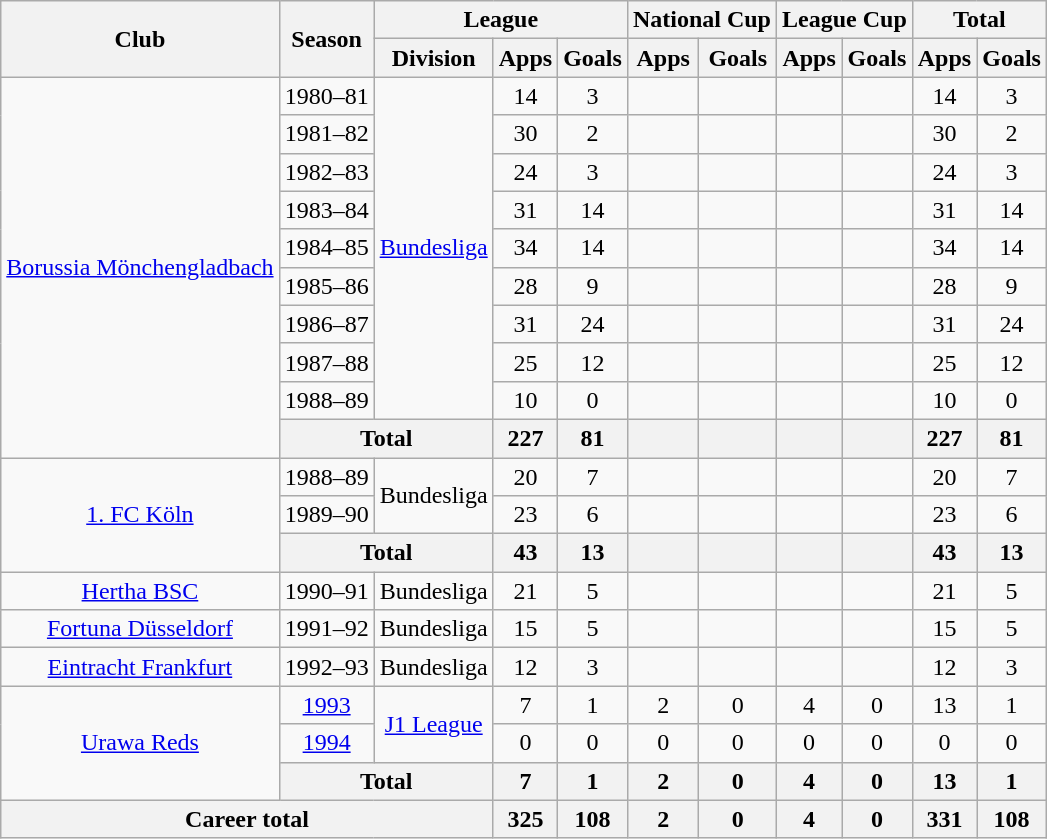<table class="wikitable" style="text-align:center">
<tr>
<th rowspan="2">Club</th>
<th rowspan="2">Season</th>
<th colspan="3">League</th>
<th colspan="2">National Cup</th>
<th colspan="2">League Cup</th>
<th colspan="2">Total</th>
</tr>
<tr>
<th>Division</th>
<th>Apps</th>
<th>Goals</th>
<th>Apps</th>
<th>Goals</th>
<th>Apps</th>
<th>Goals</th>
<th>Apps</th>
<th>Goals</th>
</tr>
<tr>
<td rowspan="10"><a href='#'>Borussia Mönchengladbach</a></td>
<td>1980–81</td>
<td rowspan="9"><a href='#'>Bundesliga</a></td>
<td>14</td>
<td>3</td>
<td></td>
<td></td>
<td></td>
<td></td>
<td>14</td>
<td>3</td>
</tr>
<tr>
<td>1981–82</td>
<td>30</td>
<td>2</td>
<td></td>
<td></td>
<td></td>
<td></td>
<td>30</td>
<td>2</td>
</tr>
<tr>
<td>1982–83</td>
<td>24</td>
<td>3</td>
<td></td>
<td></td>
<td></td>
<td></td>
<td>24</td>
<td>3</td>
</tr>
<tr>
<td>1983–84</td>
<td>31</td>
<td>14</td>
<td></td>
<td></td>
<td></td>
<td></td>
<td>31</td>
<td>14</td>
</tr>
<tr>
<td>1984–85</td>
<td>34</td>
<td>14</td>
<td></td>
<td></td>
<td></td>
<td></td>
<td>34</td>
<td>14</td>
</tr>
<tr>
<td>1985–86</td>
<td>28</td>
<td>9</td>
<td></td>
<td></td>
<td></td>
<td></td>
<td>28</td>
<td>9</td>
</tr>
<tr>
<td>1986–87</td>
<td>31</td>
<td>24</td>
<td></td>
<td></td>
<td></td>
<td></td>
<td>31</td>
<td>24</td>
</tr>
<tr>
<td>1987–88</td>
<td>25</td>
<td>12</td>
<td></td>
<td></td>
<td></td>
<td></td>
<td>25</td>
<td>12</td>
</tr>
<tr>
<td>1988–89</td>
<td>10</td>
<td>0</td>
<td></td>
<td></td>
<td></td>
<td></td>
<td>10</td>
<td>0</td>
</tr>
<tr>
<th colspan="2">Total</th>
<th>227</th>
<th>81</th>
<th></th>
<th></th>
<th></th>
<th></th>
<th>227</th>
<th>81</th>
</tr>
<tr>
<td rowspan="3"><a href='#'>1. FC Köln</a></td>
<td>1988–89</td>
<td rowspan="2">Bundesliga</td>
<td>20</td>
<td>7</td>
<td></td>
<td></td>
<td></td>
<td></td>
<td>20</td>
<td>7</td>
</tr>
<tr>
<td>1989–90</td>
<td>23</td>
<td>6</td>
<td></td>
<td></td>
<td></td>
<td></td>
<td>23</td>
<td>6</td>
</tr>
<tr>
<th colspan="2">Total</th>
<th>43</th>
<th>13</th>
<th></th>
<th></th>
<th></th>
<th></th>
<th>43</th>
<th>13</th>
</tr>
<tr>
<td><a href='#'>Hertha BSC</a></td>
<td>1990–91</td>
<td>Bundesliga</td>
<td>21</td>
<td>5</td>
<td></td>
<td></td>
<td></td>
<td></td>
<td>21</td>
<td>5</td>
</tr>
<tr>
<td><a href='#'>Fortuna Düsseldorf</a></td>
<td>1991–92</td>
<td>Bundesliga</td>
<td>15</td>
<td>5</td>
<td></td>
<td></td>
<td></td>
<td></td>
<td>15</td>
<td>5</td>
</tr>
<tr>
<td><a href='#'>Eintracht Frankfurt</a></td>
<td>1992–93</td>
<td>Bundesliga</td>
<td>12</td>
<td>3</td>
<td></td>
<td></td>
<td></td>
<td></td>
<td>12</td>
<td>3</td>
</tr>
<tr>
<td rowspan="3"><a href='#'>Urawa Reds</a></td>
<td><a href='#'>1993</a></td>
<td rowspan="2"><a href='#'>J1 League</a></td>
<td>7</td>
<td>1</td>
<td>2</td>
<td>0</td>
<td>4</td>
<td>0</td>
<td>13</td>
<td>1</td>
</tr>
<tr>
<td><a href='#'>1994</a></td>
<td>0</td>
<td>0</td>
<td>0</td>
<td>0</td>
<td>0</td>
<td>0</td>
<td>0</td>
<td>0</td>
</tr>
<tr>
<th colspan="2">Total</th>
<th>7</th>
<th>1</th>
<th>2</th>
<th>0</th>
<th>4</th>
<th>0</th>
<th>13</th>
<th>1</th>
</tr>
<tr>
<th colspan="3">Career total</th>
<th>325</th>
<th>108</th>
<th>2</th>
<th>0</th>
<th>4</th>
<th>0</th>
<th>331</th>
<th>108</th>
</tr>
</table>
